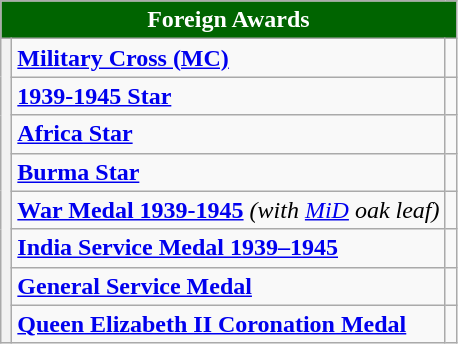<table class="wikitable">
<tr>
<th colspan="3" style="background:#006400; color:#FFFFFF; text-align:center"><strong>Foreign Awards</strong></th>
</tr>
<tr>
<th rowspan="8"><strong></strong></th>
<td><a href='#'><strong>Military Cross (MC)</strong></a><strong></strong></td>
<td></td>
</tr>
<tr>
<td><strong><a href='#'>1939-1945 Star</a></strong></td>
<td></td>
</tr>
<tr>
<td><strong><a href='#'>Africa Star</a></strong></td>
<td></td>
</tr>
<tr>
<td><strong><a href='#'>Burma Star</a></strong></td>
<td></td>
</tr>
<tr>
<td><strong><a href='#'>War Medal 1939-1945</a></strong> <em>(with <a href='#'>MiD</a> oak leaf)</em></td>
<td></td>
</tr>
<tr>
<td><a href='#'><strong>India Service Medal 1939–1945</strong></a></td>
<td></td>
</tr>
<tr>
<td><strong><a href='#'>General Service Medal</a></strong></td>
<td></td>
</tr>
<tr>
<td><strong><a href='#'>Queen Elizabeth II Coronation Medal</a></strong></td>
<td></td>
</tr>
</table>
